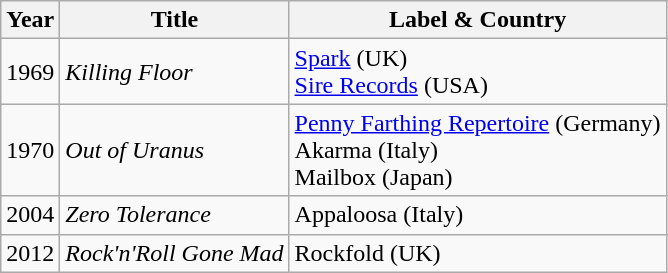<table class="wikitable">
<tr>
<th>Year</th>
<th>Title</th>
<th>Label & Country</th>
</tr>
<tr>
<td>1969</td>
<td><em>Killing Floor</em></td>
<td><a href='#'>Spark</a> (UK) <br> <a href='#'>Sire Records</a> (USA)</td>
</tr>
<tr>
<td>1970</td>
<td><em>Out of Uranus</em></td>
<td><a href='#'>Penny Farthing Repertoire</a> (Germany) <br> Akarma (Italy) <br> Mailbox (Japan)</td>
</tr>
<tr>
<td>2004</td>
<td><em>Zero Tolerance</em></td>
<td>Appaloosa (Italy)</td>
</tr>
<tr>
<td>2012</td>
<td><em>Rock'n'Roll Gone Mad</em></td>
<td>Rockfold (UK)</td>
</tr>
</table>
